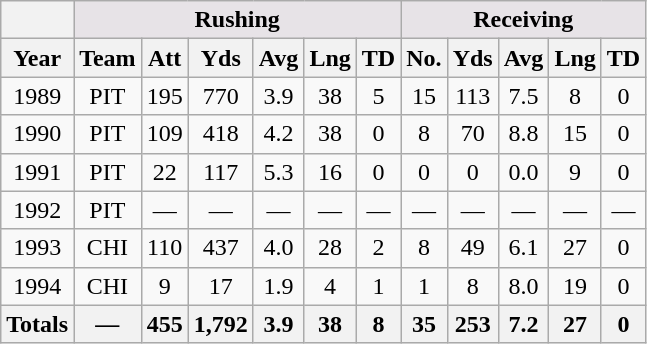<table class=wikitable style="text-align:center">
<tr>
<th></th>
<th colspan="6" style="background:#e7e3e7;">Rushing</th>
<th colspan="5" style="background:#e7e3e7;">Receiving</th>
</tr>
<tr>
<th>Year</th>
<th>Team</th>
<th>Att</th>
<th>Yds</th>
<th>Avg</th>
<th>Lng</th>
<th>TD</th>
<th>No.</th>
<th>Yds</th>
<th>Avg</th>
<th>Lng</th>
<th>TD</th>
</tr>
<tr>
<td>1989</td>
<td>PIT</td>
<td>195</td>
<td>770</td>
<td>3.9</td>
<td>38</td>
<td>5</td>
<td>15</td>
<td>113</td>
<td>7.5</td>
<td>8</td>
<td>0</td>
</tr>
<tr>
<td>1990</td>
<td>PIT</td>
<td>109</td>
<td>418</td>
<td>4.2</td>
<td>38</td>
<td>0</td>
<td>8</td>
<td>70</td>
<td>8.8</td>
<td>15</td>
<td>0</td>
</tr>
<tr>
<td>1991</td>
<td>PIT</td>
<td>22</td>
<td>117</td>
<td>5.3</td>
<td>16</td>
<td>0</td>
<td>0</td>
<td>0</td>
<td>0.0</td>
<td>9</td>
<td>0</td>
</tr>
<tr>
<td>1992</td>
<td>PIT</td>
<td>—</td>
<td>—</td>
<td>—</td>
<td>—</td>
<td>—</td>
<td>—</td>
<td>—</td>
<td>—</td>
<td>—</td>
<td>—</td>
</tr>
<tr>
<td>1993</td>
<td>CHI</td>
<td>110</td>
<td>437</td>
<td>4.0</td>
<td>28</td>
<td>2</td>
<td>8</td>
<td>49</td>
<td>6.1</td>
<td>27</td>
<td>0</td>
</tr>
<tr>
<td>1994</td>
<td>CHI</td>
<td>9</td>
<td>17</td>
<td>1.9</td>
<td>4</td>
<td>1</td>
<td>1</td>
<td>8</td>
<td>8.0</td>
<td>19</td>
<td>0</td>
</tr>
<tr>
<th>Totals</th>
<th>—</th>
<th>455</th>
<th>1,792</th>
<th>3.9</th>
<th>38</th>
<th>8</th>
<th>35</th>
<th>253</th>
<th>7.2</th>
<th>27</th>
<th>0</th>
</tr>
</table>
